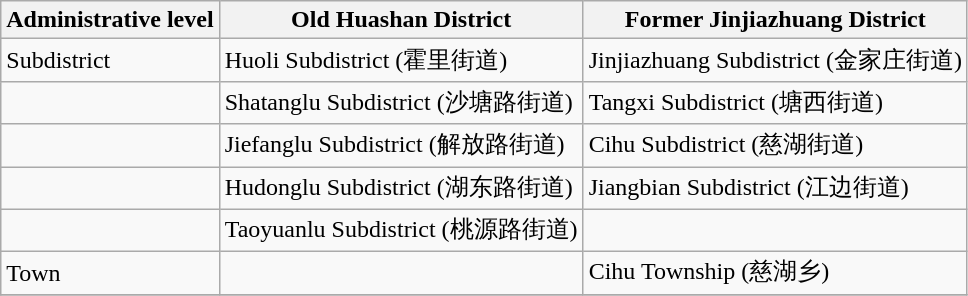<table class="wikitable">
<tr>
<th>Administrative level</th>
<th>Old Huashan District</th>
<th>Former Jinjiazhuang District</th>
</tr>
<tr>
<td>Subdistrict</td>
<td>Huoli Subdistrict (霍里街道)</td>
<td>Jinjiazhuang Subdistrict (金家庄街道)</td>
</tr>
<tr>
<td></td>
<td>Shatanglu Subdistrict (沙塘路街道)</td>
<td>Tangxi Subdistrict (塘西街道)</td>
</tr>
<tr>
<td></td>
<td>Jiefanglu Subdistrict (解放路街道)</td>
<td>Cihu Subdistrict (慈湖街道)</td>
</tr>
<tr>
<td></td>
<td>Hudonglu Subdistrict (湖东路街道)</td>
<td>Jiangbian Subdistrict (江边街道)</td>
</tr>
<tr>
<td></td>
<td>Taoyuanlu Subdistrict (桃源路街道)</td>
<td></td>
</tr>
<tr>
<td>Town</td>
<td></td>
<td>Cihu Township (慈湖乡)</td>
</tr>
<tr>
</tr>
</table>
